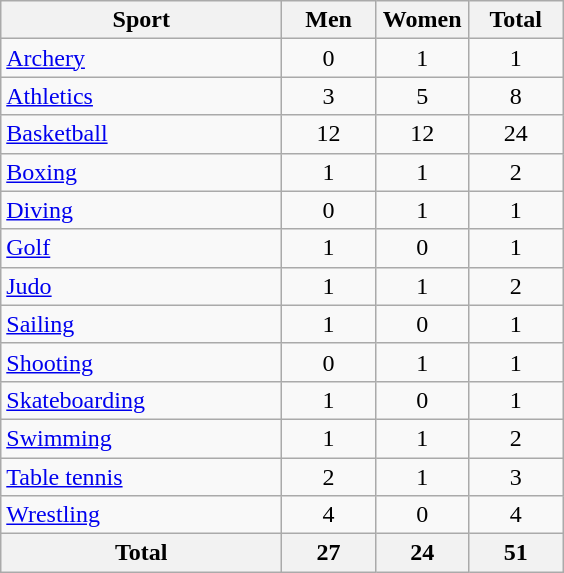<table class="wikitable sortable" style="text-align:center;">
<tr>
<th width=180>Sport</th>
<th width=55>Men</th>
<th width=55>Women</th>
<th width=55>Total</th>
</tr>
<tr>
<td align=left><a href='#'>Archery</a></td>
<td>0</td>
<td>1</td>
<td>1</td>
</tr>
<tr>
<td align=left><a href='#'>Athletics</a></td>
<td>3</td>
<td>5</td>
<td>8</td>
</tr>
<tr>
<td align=left><a href='#'>Basketball</a></td>
<td>12</td>
<td>12</td>
<td>24</td>
</tr>
<tr>
<td align=left><a href='#'>Boxing</a></td>
<td>1</td>
<td>1</td>
<td>2</td>
</tr>
<tr>
<td align=left><a href='#'>Diving</a></td>
<td>0</td>
<td>1</td>
<td>1</td>
</tr>
<tr>
<td align=left><a href='#'>Golf</a></td>
<td>1</td>
<td>0</td>
<td>1</td>
</tr>
<tr>
<td align=left><a href='#'>Judo</a></td>
<td>1</td>
<td>1</td>
<td>2</td>
</tr>
<tr>
<td align=left><a href='#'>Sailing</a></td>
<td>1</td>
<td>0</td>
<td>1</td>
</tr>
<tr>
<td align=left><a href='#'>Shooting</a></td>
<td>0</td>
<td>1</td>
<td>1</td>
</tr>
<tr>
<td align=left><a href='#'>Skateboarding</a></td>
<td>1</td>
<td>0</td>
<td>1</td>
</tr>
<tr>
<td align=left><a href='#'>Swimming</a></td>
<td>1</td>
<td>1</td>
<td>2</td>
</tr>
<tr>
<td align=left><a href='#'>Table tennis</a></td>
<td>2</td>
<td>1</td>
<td>3</td>
</tr>
<tr>
<td align=left><a href='#'>Wrestling</a></td>
<td>4</td>
<td>0</td>
<td>4</td>
</tr>
<tr>
<th>Total</th>
<th>27</th>
<th>24</th>
<th>51</th>
</tr>
</table>
